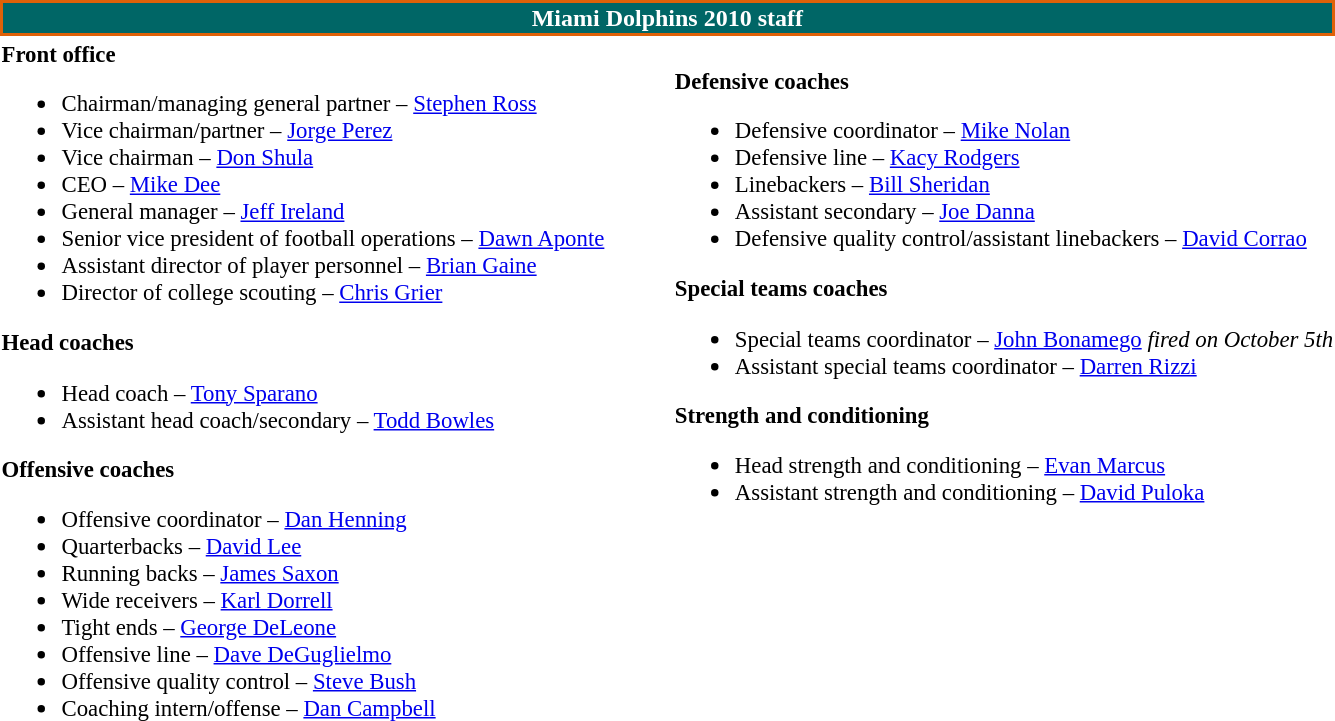<table class="toccolours" style="text-align: left;">
<tr>
<th colspan="7" style="background:#066; color:white; text-align:center; border:2px solid #df6108;"><strong>Miami Dolphins 2010 staff</strong></th>
</tr>
<tr>
<td style="font-size:95%; vertical-align:top;"><strong>Front office</strong><br><ul><li>Chairman/managing general partner – <a href='#'>Stephen Ross</a></li><li>Vice chairman/partner – <a href='#'>Jorge Perez</a></li><li>Vice chairman – <a href='#'>Don Shula</a></li><li>CEO – <a href='#'>Mike Dee</a></li><li>General manager – <a href='#'>Jeff Ireland</a></li><li>Senior vice president of football operations – <a href='#'>Dawn Aponte</a></li><li>Assistant director of player personnel – <a href='#'>Brian Gaine</a></li><li>Director of college scouting – <a href='#'>Chris Grier</a></li></ul><strong>Head coaches</strong><ul><li>Head coach – <a href='#'>Tony Sparano</a></li><li>Assistant head coach/secondary – <a href='#'>Todd Bowles</a></li></ul><strong>Offensive coaches</strong><ul><li>Offensive coordinator – <a href='#'>Dan Henning</a></li><li>Quarterbacks – <a href='#'>David Lee</a></li><li>Running backs – <a href='#'>James Saxon</a></li><li>Wide receivers – <a href='#'>Karl Dorrell</a></li><li>Tight ends – <a href='#'>George DeLeone</a></li><li>Offensive line – <a href='#'>Dave DeGuglielmo</a></li><li>Offensive quality control – <a href='#'>Steve Bush</a></li><li>Coaching intern/offense – <a href='#'>Dan Campbell</a></li></ul></td>
<td width="35"> </td>
<td valign="top"></td>
<td style="font-size:95%; vertical-align:top;"><br><strong>Defensive coaches</strong><ul><li>Defensive coordinator – <a href='#'>Mike Nolan</a></li><li>Defensive line – <a href='#'>Kacy Rodgers</a></li><li>Linebackers – <a href='#'>Bill Sheridan</a></li><li>Assistant secondary – <a href='#'>Joe Danna</a></li><li>Defensive quality control/assistant linebackers – <a href='#'>David Corrao</a></li></ul><strong>Special teams coaches</strong><ul><li>Special teams coordinator – <a href='#'>John Bonamego</a> <em>fired on October 5th</em></li><li>Assistant special teams coordinator – <a href='#'>Darren Rizzi</a></li></ul><strong>Strength and conditioning</strong><ul><li>Head strength and conditioning – <a href='#'>Evan Marcus</a></li><li>Assistant strength and conditioning – <a href='#'>David Puloka</a></li></ul></td>
</tr>
</table>
